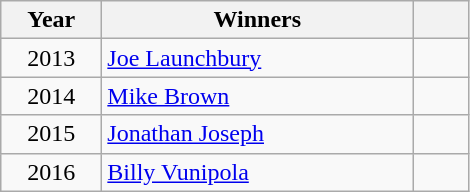<table class="wikitable">
<tr>
<th width=60>Year</th>
<th width=200>Winners</th>
<th width=30></th>
</tr>
<tr>
<td align=center>2013</td>
<td><a href='#'>Joe Launchbury</a></td>
<td align=center></td>
</tr>
<tr>
<td align=center>2014</td>
<td><a href='#'>Mike Brown</a></td>
<td align=center></td>
</tr>
<tr>
<td align=center>2015</td>
<td><a href='#'>Jonathan Joseph</a></td>
<td align=center></td>
</tr>
<tr>
<td align=center>2016</td>
<td><a href='#'>Billy Vunipola</a></td>
<td align=center></td>
</tr>
</table>
